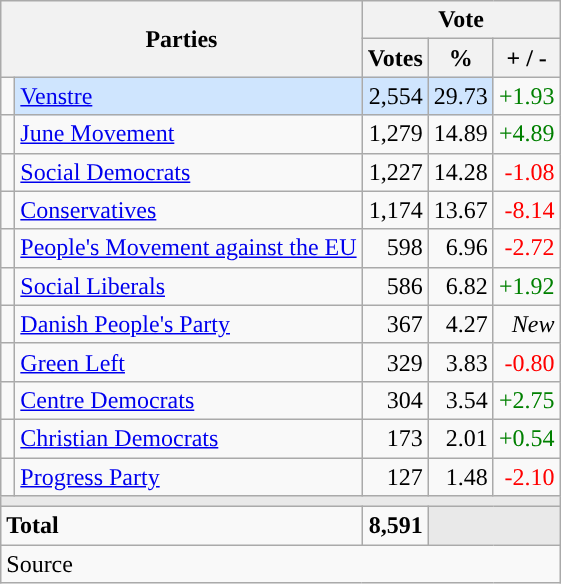<table class="wikitable" style="text-align:right;">
<tr>
<th style="text-align:centre;" rowspan="2" colspan="2" width="225">Parties</th>
<th colspan="3">Vote</th>
</tr>
<tr>
<th width="15">Votes</th>
<th width="15">%</th>
<th width="15">+ / -</th>
</tr>
<tr>
<td width="2" style="color:inherit;background:"></td>
<td bgcolor=#cfe5fe   align="left"><a href='#'>Venstre</a></td>
<td bgcolor=#cfe5fe>2,554</td>
<td bgcolor=#cfe5fe>29.73</td>
<td style=color:green;>+1.93</td>
</tr>
<tr>
<td width="2" style="color:inherit;background:"></td>
<td align="left"><a href='#'>June Movement</a></td>
<td>1,279</td>
<td>14.89</td>
<td style=color:green;>+4.89</td>
</tr>
<tr>
<td width="2" style="color:inherit;background:"></td>
<td align="left"><a href='#'>Social Democrats</a></td>
<td>1,227</td>
<td>14.28</td>
<td style=color:red;>-1.08</td>
</tr>
<tr>
<td width="2" style="color:inherit;background:"></td>
<td align="left"><a href='#'>Conservatives</a></td>
<td>1,174</td>
<td>13.67</td>
<td style=color:red;>-8.14</td>
</tr>
<tr>
<td width="2" style="color:inherit;background:"></td>
<td align="left"><a href='#'>People's Movement against the EU</a></td>
<td>598</td>
<td>6.96</td>
<td style=color:red;>-2.72</td>
</tr>
<tr>
<td width="2" style="color:inherit;background:"></td>
<td align="left"><a href='#'>Social Liberals</a></td>
<td>586</td>
<td>6.82</td>
<td style=color:green;>+1.92</td>
</tr>
<tr>
<td width="2" style="color:inherit;background:"></td>
<td align="left"><a href='#'>Danish People's Party</a></td>
<td>367</td>
<td>4.27</td>
<td><em>New</em></td>
</tr>
<tr>
<td width="2" style="color:inherit;background:"></td>
<td align="left"><a href='#'>Green Left</a></td>
<td>329</td>
<td>3.83</td>
<td style=color:red;>-0.80</td>
</tr>
<tr>
<td width="2" style="color:inherit;background:"></td>
<td align="left"><a href='#'>Centre Democrats</a></td>
<td>304</td>
<td>3.54</td>
<td style=color:green;>+2.75</td>
</tr>
<tr>
<td width="2" style="color:inherit;background:"></td>
<td align="left"><a href='#'>Christian Democrats</a></td>
<td>173</td>
<td>2.01</td>
<td style=color:green;>+0.54</td>
</tr>
<tr>
<td width="2" style="color:inherit;background:"></td>
<td align="left"><a href='#'>Progress Party</a></td>
<td>127</td>
<td>1.48</td>
<td style=color:red;>-2.10</td>
</tr>
<tr>
<td colspan="7" bgcolor="#E9E9E9"></td>
</tr>
<tr>
<td align="left" colspan="2"><strong>Total</strong></td>
<td><strong>8,591</strong></td>
<td bgcolor="#E9E9E9" colspan="2"></td>
</tr>
<tr>
<td align="left" colspan="6">Source</td>
</tr>
</table>
